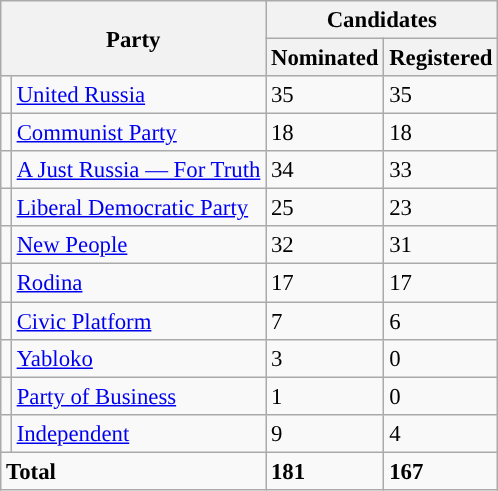<table class="wikitable sortable" style="background: #f9f9f9; text-align:left; font-size: 95%">
<tr>
<th align=center rowspan=2 colspan=2>Party</th>
<th align=center colspan=2>Candidates</th>
</tr>
<tr>
<th align=center>Nominated</th>
<th align=center>Registered</th>
</tr>
<tr>
<td></td>
<td><a href='#'>United Russia</a></td>
<td>35</td>
<td>35</td>
</tr>
<tr>
<td></td>
<td><a href='#'>Communist Party</a></td>
<td>18</td>
<td>18</td>
</tr>
<tr>
<td></td>
<td><a href='#'>A Just Russia — For Truth</a></td>
<td>34</td>
<td>33</td>
</tr>
<tr>
<td></td>
<td><a href='#'>Liberal Democratic Party</a></td>
<td>25</td>
<td>23</td>
</tr>
<tr>
<td></td>
<td><a href='#'>New People</a></td>
<td>32</td>
<td>31</td>
</tr>
<tr>
<td></td>
<td><a href='#'>Rodina</a></td>
<td>17</td>
<td>17</td>
</tr>
<tr>
<td></td>
<td><a href='#'>Civic Platform</a></td>
<td>7</td>
<td>6</td>
</tr>
<tr>
<td></td>
<td><a href='#'>Yabloko</a></td>
<td>3</td>
<td>0</td>
</tr>
<tr>
<td></td>
<td><a href='#'>Party of Business</a></td>
<td>1</td>
<td>0</td>
</tr>
<tr>
<td></td>
<td><a href='#'>Independent</a></td>
<td>9</td>
<td>4</td>
</tr>
<tr>
<td colspan=2><strong>Total</strong></td>
<td><strong>181</strong></td>
<td><strong>167</strong></td>
</tr>
</table>
